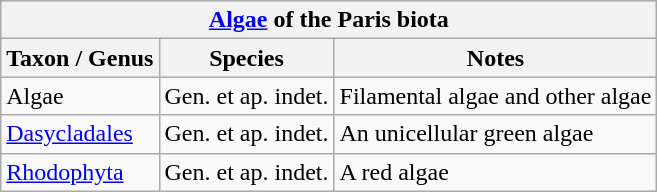<table class="wikitable" align="center">
<tr>
<th colspan="3" align="center"><strong><a href='#'>Algae</a> of the Paris biota</strong></th>
</tr>
<tr>
<th>Taxon / Genus</th>
<th>Species</th>
<th>Notes</th>
</tr>
<tr>
<td>Algae</td>
<td>Gen. et ap. indet.</td>
<td>Filamental algae and other algae</td>
</tr>
<tr>
<td><a href='#'>Dasycladales</a></td>
<td>Gen. et ap. indet.</td>
<td>An unicellular green algae</td>
</tr>
<tr>
<td><a href='#'>Rhodophyta</a></td>
<td>Gen. et ap. indet.</td>
<td>A red algae</td>
</tr>
</table>
